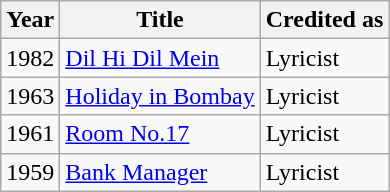<table class="wikitable sortable">
<tr>
<th>Year</th>
<th>Title</th>
<th>Credited as</th>
</tr>
<tr>
<td>1982</td>
<td><a href='#'>Dil Hi Dil Mein</a></td>
<td>Lyricist</td>
</tr>
<tr>
<td>1963</td>
<td><a href='#'>Holiday in Bombay</a></td>
<td>Lyricist</td>
</tr>
<tr>
<td>1961</td>
<td><a href='#'>Room No.17</a></td>
<td>Lyricist</td>
</tr>
<tr>
<td>1959</td>
<td><a href='#'>Bank Manager</a></td>
<td>Lyricist</td>
</tr>
</table>
